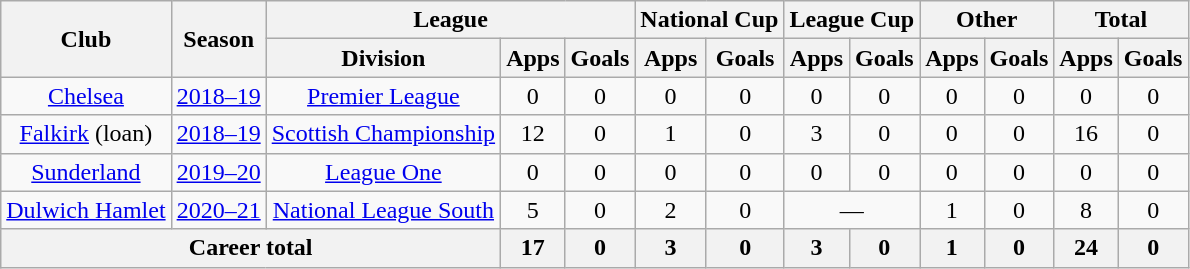<table class="wikitable" style="text-align: center">
<tr>
<th rowspan="2">Club</th>
<th rowspan="2">Season</th>
<th colspan="3">League</th>
<th colspan="2">National Cup</th>
<th colspan="2">League Cup</th>
<th colspan="2">Other</th>
<th colspan="2">Total</th>
</tr>
<tr>
<th>Division</th>
<th>Apps</th>
<th>Goals</th>
<th>Apps</th>
<th>Goals</th>
<th>Apps</th>
<th>Goals</th>
<th>Apps</th>
<th>Goals</th>
<th>Apps</th>
<th>Goals</th>
</tr>
<tr>
<td rowspan="1"><a href='#'>Chelsea</a></td>
<td><a href='#'>2018–19</a></td>
<td><a href='#'>Premier League</a></td>
<td>0</td>
<td>0</td>
<td>0</td>
<td>0</td>
<td>0</td>
<td>0</td>
<td>0</td>
<td>0</td>
<td>0</td>
<td>0</td>
</tr>
<tr>
<td rowspan="1"><a href='#'>Falkirk</a> (loan)</td>
<td><a href='#'>2018–19</a></td>
<td><a href='#'>Scottish Championship</a></td>
<td>12</td>
<td>0</td>
<td>1</td>
<td>0</td>
<td>3</td>
<td>0</td>
<td>0</td>
<td>0</td>
<td>16</td>
<td>0</td>
</tr>
<tr>
<td rowspan="1"><a href='#'>Sunderland</a></td>
<td><a href='#'>2019–20</a></td>
<td><a href='#'>League One</a></td>
<td>0</td>
<td>0</td>
<td>0</td>
<td>0</td>
<td>0</td>
<td>0</td>
<td>0</td>
<td>0</td>
<td>0</td>
<td>0</td>
</tr>
<tr>
<td rowspan="1"><a href='#'>Dulwich Hamlet</a></td>
<td><a href='#'>2020–21</a></td>
<td><a href='#'>National League South</a></td>
<td>5</td>
<td>0</td>
<td>2</td>
<td>0</td>
<td colspan="2">—</td>
<td>1</td>
<td>0</td>
<td>8</td>
<td>0</td>
</tr>
<tr>
<th colspan="3">Career total</th>
<th>17</th>
<th>0</th>
<th>3</th>
<th>0</th>
<th>3</th>
<th>0</th>
<th>1</th>
<th>0</th>
<th>24</th>
<th>0</th>
</tr>
</table>
